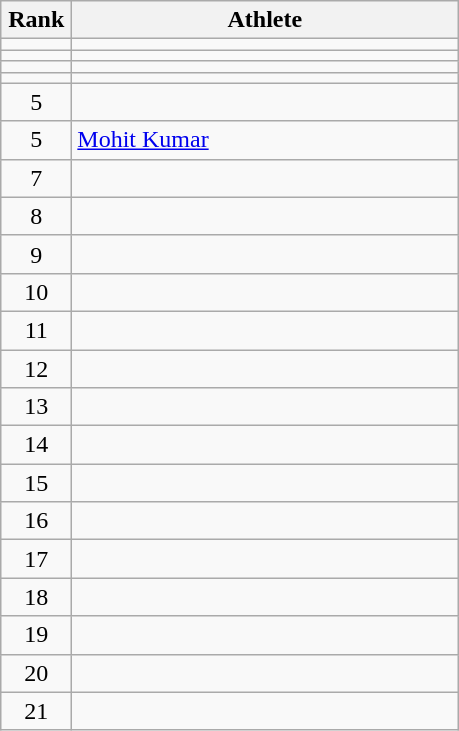<table class="wikitable" style="text-align: center;">
<tr>
<th width=40>Rank</th>
<th width=250>Athlete</th>
</tr>
<tr>
<td></td>
<td align="left"></td>
</tr>
<tr>
<td></td>
<td align="left"></td>
</tr>
<tr>
<td></td>
<td align="left"></td>
</tr>
<tr>
<td></td>
<td align="left"></td>
</tr>
<tr>
<td>5</td>
<td align="left"></td>
</tr>
<tr>
<td>5</td>
<td align="left"> <a href='#'>Mohit Kumar</a> </td>
</tr>
<tr>
<td>7</td>
<td align="left"></td>
</tr>
<tr>
<td>8</td>
<td align="left"></td>
</tr>
<tr>
<td>9</td>
<td align="left"></td>
</tr>
<tr>
<td>10</td>
<td align="left"></td>
</tr>
<tr>
<td>11</td>
<td align="left"></td>
</tr>
<tr>
<td>12</td>
<td align="left"></td>
</tr>
<tr>
<td>13</td>
<td align="left"></td>
</tr>
<tr>
<td>14</td>
<td align="left"></td>
</tr>
<tr>
<td>15</td>
<td align="left"></td>
</tr>
<tr>
<td>16</td>
<td align="left"></td>
</tr>
<tr>
<td>17</td>
<td align="left"></td>
</tr>
<tr>
<td>18</td>
<td align="left"></td>
</tr>
<tr>
<td>19</td>
<td align="left"></td>
</tr>
<tr>
<td>20</td>
<td align="left"></td>
</tr>
<tr>
<td>21</td>
<td align="left"></td>
</tr>
</table>
